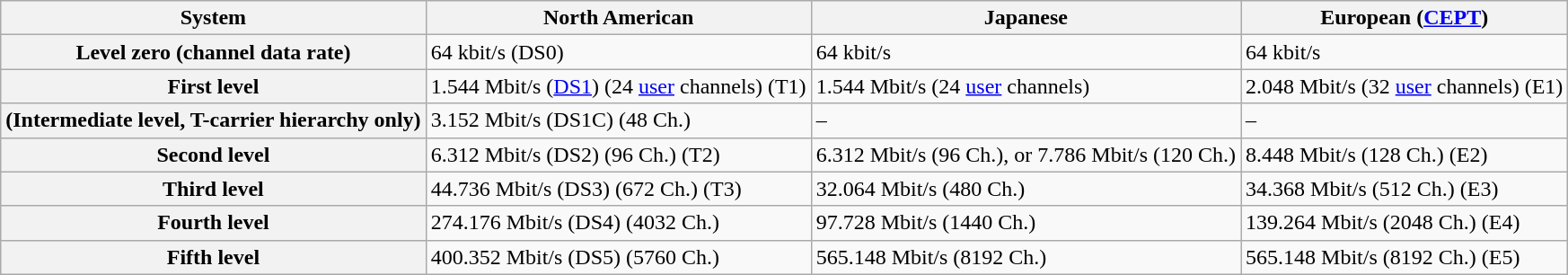<table class="wikitable">
<tr>
<th>System</th>
<th>North American</th>
<th>Japanese</th>
<th>European (<a href='#'>CEPT</a>)</th>
</tr>
<tr>
<th>Level zero (channel data rate)</th>
<td>64 kbit/s (DS0)</td>
<td>64 kbit/s</td>
<td>64 kbit/s</td>
</tr>
<tr>
<th>First level</th>
<td>1.544 Mbit/s (<a href='#'>DS1</a>) (24 <a href='#'>user</a> channels) (T1)</td>
<td>1.544 Mbit/s (24 <a href='#'>user</a> channels)</td>
<td>2.048 Mbit/s (32 <a href='#'>user</a> channels) (E1)</td>
</tr>
<tr>
<th>(Intermediate level, T-carrier hierarchy only)</th>
<td>3.152 Mbit/s (DS1C) (48 Ch.)</td>
<td>–</td>
<td>–</td>
</tr>
<tr>
<th>Second level</th>
<td>6.312 Mbit/s (DS2) (96 Ch.) (T2)</td>
<td>6.312 Mbit/s (96 Ch.), or 7.786 Mbit/s (120 Ch.)</td>
<td>8.448 Mbit/s (128 Ch.) (E2)</td>
</tr>
<tr>
<th>Third level</th>
<td>44.736 Mbit/s (DS3) (672 Ch.) (T3)</td>
<td>32.064 Mbit/s (480 Ch.)</td>
<td>34.368 Mbit/s (512 Ch.) (E3)</td>
</tr>
<tr>
<th>Fourth level</th>
<td>274.176 Mbit/s (DS4) (4032 Ch.)</td>
<td>97.728 Mbit/s (1440 Ch.)</td>
<td>139.264 Mbit/s (2048 Ch.) (E4)</td>
</tr>
<tr>
<th>Fifth level</th>
<td>400.352 Mbit/s (DS5) (5760 Ch.)</td>
<td>565.148 Mbit/s (8192 Ch.)</td>
<td>565.148 Mbit/s (8192 Ch.) (E5)</td>
</tr>
</table>
